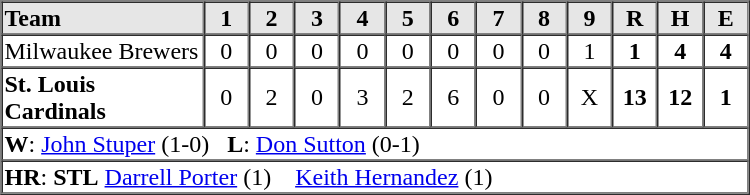<table border=1 cellspacing=0 width=500 style="margin-left:3em;">
<tr style="text-align:center; background-color:#e6e6e6;">
<th align=left width=125>Team</th>
<th width=25>1</th>
<th width=25>2</th>
<th width=25>3</th>
<th width=25>4</th>
<th width=25>5</th>
<th width=25>6</th>
<th width=25>7</th>
<th width=25>8</th>
<th width=25>9</th>
<th width=25>R</th>
<th width=25>H</th>
<th width=25>E</th>
</tr>
<tr style="text-align:center;">
<td align=left>Milwaukee Brewers</td>
<td>0</td>
<td>0</td>
<td>0</td>
<td>0</td>
<td>0</td>
<td>0</td>
<td>0</td>
<td>0</td>
<td>1</td>
<td><strong>1</strong></td>
<td><strong>4</strong></td>
<td><strong>4</strong></td>
</tr>
<tr style="text-align:center;">
<td align=left><strong>St. Louis Cardinals</strong></td>
<td>0</td>
<td>2</td>
<td>0</td>
<td>3</td>
<td>2</td>
<td>6</td>
<td>0</td>
<td>0</td>
<td>X</td>
<td><strong>13</strong></td>
<td><strong>12</strong></td>
<td><strong>1</strong></td>
</tr>
<tr style="text-align:left;">
<td colspan=13><strong>W</strong>: <a href='#'>John Stuper</a> (1-0)   <strong>L</strong>: <a href='#'>Don Sutton</a> (0-1)</td>
</tr>
<tr style="text-align:left;">
<td colspan=13><strong>HR</strong>:  <strong>STL</strong>  <a href='#'>Darrell Porter</a> (1)    <a href='#'>Keith Hernandez</a> (1)</td>
</tr>
</table>
